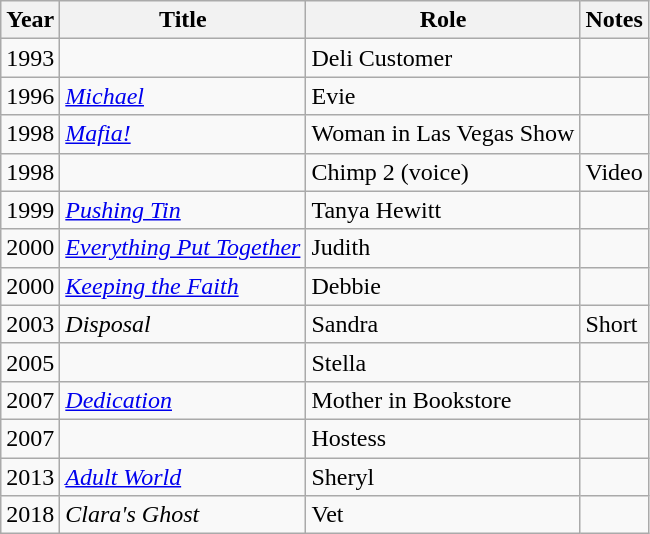<table class="wikitable sortable">
<tr>
<th>Year</th>
<th>Title</th>
<th>Role</th>
<th class="unsortable">Notes</th>
</tr>
<tr>
<td>1993</td>
<td><em></em></td>
<td>Deli Customer</td>
<td></td>
</tr>
<tr>
<td>1996</td>
<td><em><a href='#'>Michael</a></em></td>
<td>Evie</td>
<td></td>
</tr>
<tr>
<td>1998</td>
<td><em><a href='#'>Mafia!</a></em></td>
<td>Woman in Las Vegas Show</td>
<td></td>
</tr>
<tr>
<td>1998</td>
<td><em></em></td>
<td>Chimp 2 (voice)</td>
<td>Video</td>
</tr>
<tr>
<td>1999</td>
<td><em><a href='#'>Pushing Tin</a></em></td>
<td>Tanya Hewitt</td>
<td></td>
</tr>
<tr>
<td>2000</td>
<td><em><a href='#'>Everything Put Together</a></em></td>
<td>Judith</td>
<td></td>
</tr>
<tr>
<td>2000</td>
<td><em><a href='#'>Keeping the Faith</a></em></td>
<td>Debbie</td>
<td></td>
</tr>
<tr>
<td>2003</td>
<td><em>Disposal</em></td>
<td>Sandra</td>
<td>Short</td>
</tr>
<tr>
<td>2005</td>
<td><em></em></td>
<td>Stella</td>
<td></td>
</tr>
<tr>
<td>2007</td>
<td><em><a href='#'>Dedication</a></em></td>
<td>Mother in Bookstore</td>
<td></td>
</tr>
<tr>
<td>2007</td>
<td><em></em></td>
<td>Hostess</td>
<td></td>
</tr>
<tr>
<td>2013</td>
<td><em><a href='#'>Adult World</a></em></td>
<td>Sheryl</td>
<td></td>
</tr>
<tr>
<td>2018</td>
<td><em>Clara's Ghost</em></td>
<td>Vet</td>
<td></td>
</tr>
</table>
